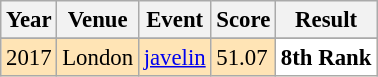<table class="sortable wikitable" style="font-size: 95%;">
<tr>
<th>Year</th>
<th>Venue</th>
<th>Event</th>
<th>Score</th>
<th>Result</th>
</tr>
<tr>
</tr>
<tr style="background:#FFE4B5">
<td align="center">2017</td>
<td align="left">London</td>
<td align="left"><a href='#'>javelin</a></td>
<td align="left">51.07</td>
<td style="text-align:left; background:white"><strong>8th Rank</strong></td>
</tr>
</table>
